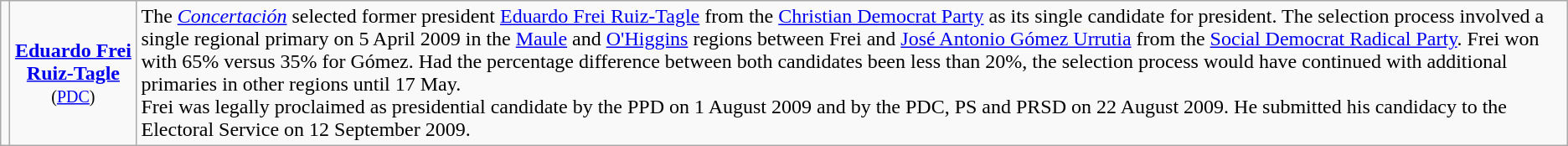<table class="wikitable">
<tr valign="top">
<td style="text-align:center; vertical-align:middle;"></td>
<td style="text-align:center; vertical-align:middle;"><strong><a href='#'>Eduardo Frei Ruiz-Tagle</a></strong><br><small>(<a href='#'>PDC</a>)</small></td>
<td>The <em><a href='#'>Concertación</a></em> selected former president <a href='#'>Eduardo Frei Ruiz-Tagle</a> from the <a href='#'>Christian Democrat Party</a> as its single candidate for president. The selection process involved a single regional primary on 5 April 2009 in the <a href='#'>Maule</a> and <a href='#'>O'Higgins</a> regions between Frei and <a href='#'>José Antonio Gómez Urrutia</a> from the <a href='#'>Social Democrat Radical Party</a>. Frei won with 65% versus 35% for Gómez. Had the percentage difference between both candidates been less than 20%, the selection process would have continued with additional primaries in other regions until 17 May.<br>Frei was legally proclaimed as presidential candidate by the PPD on 1 August 2009 and by the PDC, PS and PRSD on 22 August 2009. He submitted his candidacy to the Electoral Service on 12 September 2009.</td>
</tr>
</table>
